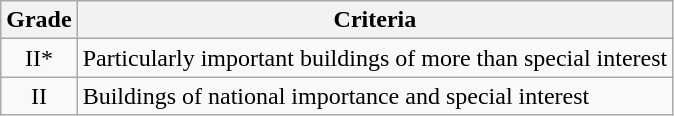<table class="wikitable">
<tr>
<th>Grade</th>
<th>Criteria</th>
</tr>
<tr>
<td align="center" >II*</td>
<td>Particularly important buildings of more than special interest</td>
</tr>
<tr>
<td align="center" >II</td>
<td>Buildings of national importance and special interest</td>
</tr>
</table>
